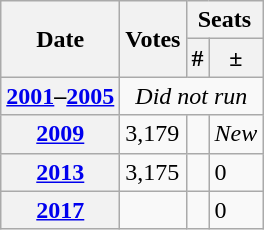<table class="wikitable">
<tr>
<th rowspan="2">Date</th>
<th rowspan="2">Votes</th>
<th colspan="2">Seats</th>
</tr>
<tr>
<th>#</th>
<th>±</th>
</tr>
<tr>
<th><a href='#'>2001</a>–<a href='#'>2005</a></th>
<td colspan="4" style="text-align:center;"><em>Did not run</em></td>
</tr>
<tr>
<th><a href='#'>2009</a></th>
<td>3,179</td>
<td></td>
<td><em>New</em></td>
</tr>
<tr>
<th><a href='#'>2013</a></th>
<td>3,175</td>
<td></td>
<td> 0</td>
</tr>
<tr>
<th><a href='#'>2017</a></th>
<td></td>
<td></td>
<td> 0</td>
</tr>
</table>
